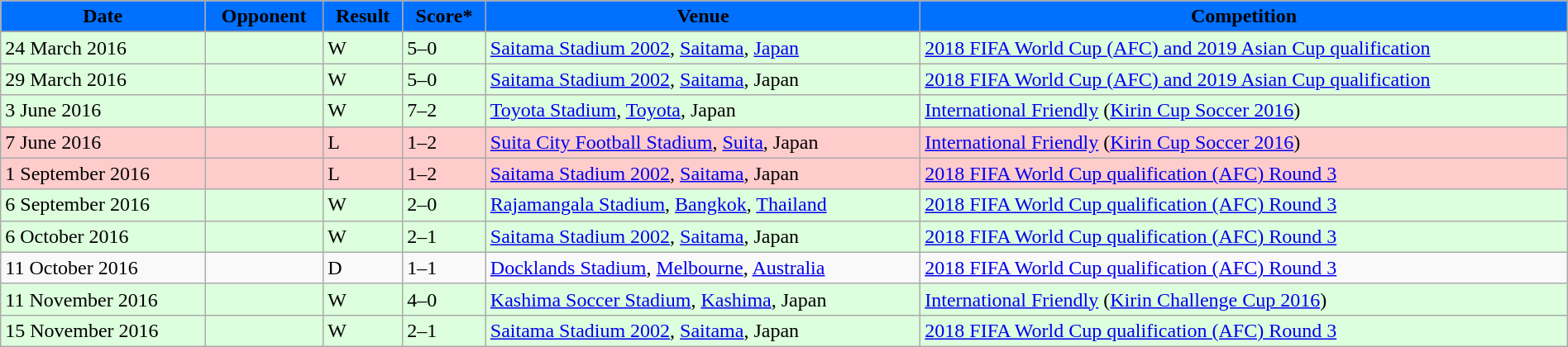<table width=100% class="wikitable">
<tr>
<th style="background:#0070FF;"><span>Date</span></th>
<th style="background:#0070FF;"><span>Opponent</span></th>
<th style="background:#0070FF;"><span>Result</span></th>
<th style="background:#0070FF;"><span>Score*</span></th>
<th style="background:#0070FF;"><span>Venue</span></th>
<th style="background:#0070FF;"><span>Competition</span></th>
</tr>
<tr>
</tr>
<tr style="background:#dfd;">
<td>24 March 2016</td>
<td></td>
<td>W</td>
<td>5–0</td>
<td> <a href='#'>Saitama Stadium 2002</a>, <a href='#'>Saitama</a>, <a href='#'>Japan</a></td>
<td><a href='#'>2018 FIFA World Cup (AFC) and 2019 Asian Cup qualification</a></td>
</tr>
<tr style="background:#dfd;">
<td>29 March 2016</td>
<td></td>
<td>W</td>
<td>5–0</td>
<td> <a href='#'>Saitama Stadium 2002</a>, <a href='#'>Saitama</a>, Japan</td>
<td><a href='#'>2018 FIFA World Cup (AFC) and 2019 Asian Cup qualification</a></td>
</tr>
<tr style="background:#dfd;">
<td>3 June 2016</td>
<td></td>
<td>W</td>
<td>7–2</td>
<td> <a href='#'>Toyota Stadium</a>, <a href='#'>Toyota</a>, Japan</td>
<td><a href='#'>International Friendly</a> (<a href='#'>Kirin Cup Soccer 2016</a>)</td>
</tr>
<tr style="background:#fcc;">
<td>7 June 2016</td>
<td></td>
<td>L</td>
<td>1–2</td>
<td> <a href='#'>Suita City Football Stadium</a>, <a href='#'>Suita</a>, Japan</td>
<td><a href='#'>International Friendly</a> (<a href='#'>Kirin Cup Soccer 2016</a>)</td>
</tr>
<tr style="background:#fcc;">
<td>1 September 2016</td>
<td></td>
<td>L</td>
<td>1–2</td>
<td> <a href='#'>Saitama Stadium 2002</a>, <a href='#'>Saitama</a>, Japan</td>
<td><a href='#'>2018 FIFA World Cup qualification (AFC) Round 3</a></td>
</tr>
<tr style="background:#dfd;">
<td>6 September 2016</td>
<td></td>
<td>W</td>
<td>2–0</td>
<td> <a href='#'>Rajamangala Stadium</a>, <a href='#'>Bangkok</a>, <a href='#'>Thailand</a></td>
<td><a href='#'>2018 FIFA World Cup qualification (AFC) Round 3</a></td>
</tr>
<tr style="background:#dfd;">
<td>6 October 2016</td>
<td></td>
<td>W</td>
<td>2–1</td>
<td> <a href='#'>Saitama Stadium 2002</a>, <a href='#'>Saitama</a>, Japan</td>
<td><a href='#'>2018 FIFA World Cup qualification (AFC) Round 3</a></td>
</tr>
<tr -bgcolor=#FFFFCC>
<td>11 October 2016</td>
<td></td>
<td>D</td>
<td>1–1</td>
<td> <a href='#'>Docklands Stadium</a>, <a href='#'>Melbourne</a>, <a href='#'>Australia</a></td>
<td><a href='#'>2018 FIFA World Cup qualification (AFC) Round 3</a></td>
</tr>
<tr style="background:#dfd;">
<td>11 November 2016</td>
<td></td>
<td>W</td>
<td>4–0</td>
<td> <a href='#'>Kashima Soccer Stadium</a>, <a href='#'>Kashima</a>, Japan</td>
<td><a href='#'>International Friendly</a> (<a href='#'>Kirin Challenge Cup 2016</a>)</td>
</tr>
<tr style="background:#dfd;">
<td>15 November 2016</td>
<td></td>
<td>W</td>
<td>2–1</td>
<td> <a href='#'>Saitama Stadium 2002</a>, <a href='#'>Saitama</a>, Japan</td>
<td><a href='#'>2018 FIFA World Cup qualification (AFC) Round 3</a></td>
</tr>
</table>
